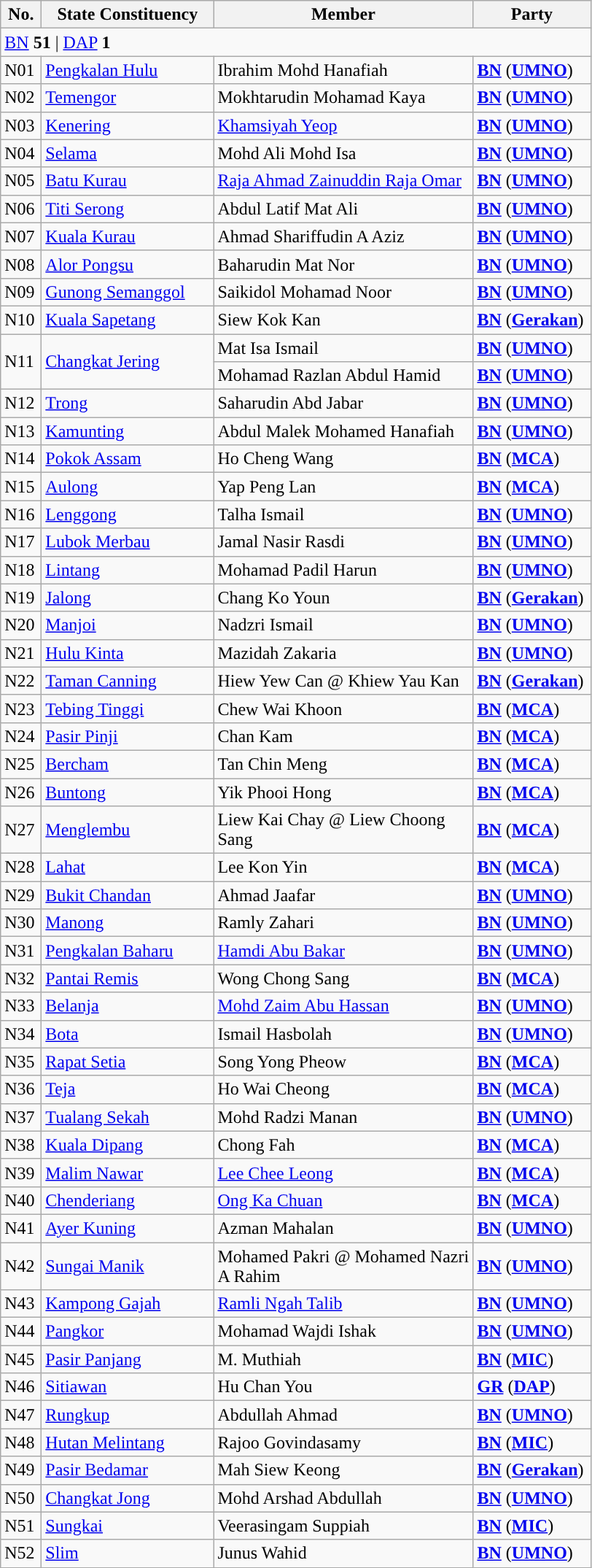<table class="wikitable sortable">
<tr>
<th style="width:30px;">No.</th>
<th style="width:150px;">State Constituency</th>
<th style="width:230px;">Member</th>
<th style="width:100px;">Party</th>
</tr>
<tr>
<td colspan="4"><a href='#'>BN</a> <strong>51</strong> | <a href='#'>DAP</a> <strong>1</strong></td>
</tr>
<tr>
<td>N01</td>
<td><a href='#'>Pengkalan Hulu</a></td>
<td>Ibrahim Mohd Hanafiah</td>
<td><strong><a href='#'>BN</a></strong> (<strong><a href='#'>UMNO</a></strong>)</td>
</tr>
<tr>
<td>N02</td>
<td><a href='#'>Temengor</a></td>
<td>Mokhtarudin Mohamad Kaya</td>
<td><strong><a href='#'>BN</a></strong> (<strong><a href='#'>UMNO</a></strong>)</td>
</tr>
<tr>
<td>N03</td>
<td><a href='#'>Kenering</a></td>
<td><a href='#'>Khamsiyah Yeop</a></td>
<td><strong><a href='#'>BN</a></strong> (<strong><a href='#'>UMNO</a></strong>)</td>
</tr>
<tr>
<td>N04</td>
<td><a href='#'>Selama</a></td>
<td>Mohd Ali Mohd Isa</td>
<td><strong><a href='#'>BN</a></strong> (<strong><a href='#'>UMNO</a></strong>)</td>
</tr>
<tr>
<td>N05</td>
<td><a href='#'>Batu Kurau</a></td>
<td><a href='#'>Raja Ahmad Zainuddin Raja Omar</a></td>
<td><strong><a href='#'>BN</a></strong> (<strong><a href='#'>UMNO</a></strong>)</td>
</tr>
<tr>
<td>N06</td>
<td><a href='#'>Titi Serong</a></td>
<td>Abdul Latif Mat Ali</td>
<td><strong><a href='#'>BN</a></strong> (<strong><a href='#'>UMNO</a></strong>)</td>
</tr>
<tr>
<td>N07</td>
<td><a href='#'>Kuala Kurau</a></td>
<td>Ahmad Shariffudin A Aziz</td>
<td><strong><a href='#'>BN</a></strong> (<strong><a href='#'>UMNO</a></strong>)</td>
</tr>
<tr>
<td>N08</td>
<td><a href='#'>Alor Pongsu</a></td>
<td>Baharudin Mat Nor</td>
<td><strong><a href='#'>BN</a></strong> (<strong><a href='#'>UMNO</a></strong>)</td>
</tr>
<tr>
<td>N09</td>
<td><a href='#'>Gunong Semanggol</a></td>
<td>Saikidol Mohamad Noor</td>
<td><strong><a href='#'>BN</a></strong> (<strong><a href='#'>UMNO</a></strong>)</td>
</tr>
<tr>
<td>N10</td>
<td><a href='#'>Kuala Sapetang</a></td>
<td>Siew Kok Kan</td>
<td><strong><a href='#'>BN</a></strong> (<strong><a href='#'>Gerakan</a></strong>)</td>
</tr>
<tr>
<td rowspan=2>N11</td>
<td rowspan=2><a href='#'>Changkat Jering</a></td>
<td>Mat Isa Ismail </td>
<td><strong><a href='#'>BN</a></strong> (<strong><a href='#'>UMNO</a></strong>)</td>
</tr>
<tr>
<td>Mohamad Razlan Abdul Hamid </td>
<td><strong><a href='#'>BN</a></strong> (<strong><a href='#'>UMNO</a></strong>)</td>
</tr>
<tr>
<td>N12</td>
<td><a href='#'>Trong</a></td>
<td>Saharudin Abd Jabar</td>
<td><strong><a href='#'>BN</a></strong> (<strong><a href='#'>UMNO</a></strong>)</td>
</tr>
<tr>
<td>N13</td>
<td><a href='#'>Kamunting</a></td>
<td>Abdul Malek Mohamed Hanafiah</td>
<td><strong><a href='#'>BN</a></strong> (<strong><a href='#'>UMNO</a></strong>)</td>
</tr>
<tr>
<td>N14</td>
<td><a href='#'>Pokok Assam</a></td>
<td>Ho Cheng Wang</td>
<td><strong><a href='#'>BN</a></strong> (<strong><a href='#'>MCA</a></strong>)</td>
</tr>
<tr>
<td>N15</td>
<td><a href='#'>Aulong</a></td>
<td>Yap Peng Lan</td>
<td><strong><a href='#'>BN</a></strong> (<strong><a href='#'>MCA</a></strong>)</td>
</tr>
<tr>
<td>N16</td>
<td><a href='#'>Lenggong</a></td>
<td>Talha Ismail</td>
<td><strong><a href='#'>BN</a></strong> (<strong><a href='#'>UMNO</a></strong>)</td>
</tr>
<tr>
<td>N17</td>
<td><a href='#'>Lubok Merbau</a></td>
<td>Jamal Nasir Rasdi</td>
<td><strong><a href='#'>BN</a></strong> (<strong><a href='#'>UMNO</a></strong>)</td>
</tr>
<tr>
<td>N18</td>
<td><a href='#'>Lintang</a></td>
<td>Mohamad Padil Harun</td>
<td><strong><a href='#'>BN</a></strong> (<strong><a href='#'>UMNO</a></strong>)</td>
</tr>
<tr>
<td>N19</td>
<td><a href='#'>Jalong</a></td>
<td>Chang Ko Youn</td>
<td><strong><a href='#'>BN</a></strong> (<strong><a href='#'>Gerakan</a></strong>)</td>
</tr>
<tr>
<td>N20</td>
<td><a href='#'>Manjoi</a></td>
<td>Nadzri Ismail</td>
<td><strong><a href='#'>BN</a></strong> (<strong><a href='#'>UMNO</a></strong>)</td>
</tr>
<tr>
<td>N21</td>
<td><a href='#'>Hulu Kinta</a></td>
<td>Mazidah Zakaria</td>
<td><strong><a href='#'>BN</a></strong> (<strong><a href='#'>UMNO</a></strong>)</td>
</tr>
<tr>
<td>N22</td>
<td><a href='#'>Taman Canning</a></td>
<td>Hiew Yew Can @ Khiew Yau Kan</td>
<td><strong><a href='#'>BN</a></strong> (<strong><a href='#'>Gerakan</a></strong>)</td>
</tr>
<tr>
<td>N23</td>
<td><a href='#'>Tebing Tinggi</a></td>
<td>Chew Wai Khoon</td>
<td><strong><a href='#'>BN</a></strong> (<strong><a href='#'>MCA</a></strong>)</td>
</tr>
<tr>
<td>N24</td>
<td><a href='#'>Pasir Pinji</a></td>
<td>Chan Kam</td>
<td><strong><a href='#'>BN</a></strong> (<strong><a href='#'>MCA</a></strong>)</td>
</tr>
<tr>
<td>N25</td>
<td><a href='#'>Bercham</a></td>
<td>Tan Chin Meng</td>
<td><strong><a href='#'>BN</a></strong> (<strong><a href='#'>MCA</a></strong>)</td>
</tr>
<tr>
<td>N26</td>
<td><a href='#'>Buntong</a></td>
<td>Yik Phooi Hong</td>
<td><strong><a href='#'>BN</a></strong> (<strong><a href='#'>MCA</a></strong>)</td>
</tr>
<tr>
<td>N27</td>
<td><a href='#'>Menglembu</a></td>
<td>Liew Kai Chay @ Liew Choong Sang</td>
<td><strong><a href='#'>BN</a></strong> (<strong><a href='#'>MCA</a></strong>)</td>
</tr>
<tr>
<td>N28</td>
<td><a href='#'>Lahat</a></td>
<td>Lee Kon Yin</td>
<td><strong><a href='#'>BN</a></strong> (<strong><a href='#'>MCA</a></strong>)</td>
</tr>
<tr>
<td>N29</td>
<td><a href='#'>Bukit Chandan</a></td>
<td>Ahmad Jaafar</td>
<td><strong><a href='#'>BN</a></strong> (<strong><a href='#'>UMNO</a></strong>)</td>
</tr>
<tr>
<td>N30</td>
<td><a href='#'>Manong</a></td>
<td>Ramly Zahari</td>
<td><strong><a href='#'>BN</a></strong> (<strong><a href='#'>UMNO</a></strong>)</td>
</tr>
<tr>
<td>N31</td>
<td><a href='#'>Pengkalan Baharu</a></td>
<td><a href='#'>Hamdi Abu Bakar</a></td>
<td><strong><a href='#'>BN</a></strong> (<strong><a href='#'>UMNO</a></strong>)</td>
</tr>
<tr>
<td>N32</td>
<td><a href='#'>Pantai Remis</a></td>
<td>Wong Chong Sang</td>
<td><strong><a href='#'>BN</a></strong> (<strong><a href='#'>MCA</a></strong>)</td>
</tr>
<tr>
<td>N33</td>
<td><a href='#'>Belanja</a></td>
<td><a href='#'>Mohd Zaim Abu Hassan</a></td>
<td><strong><a href='#'>BN</a></strong> (<strong><a href='#'>UMNO</a></strong>)</td>
</tr>
<tr>
<td>N34</td>
<td><a href='#'>Bota</a></td>
<td>Ismail Hasbolah</td>
<td><strong><a href='#'>BN</a></strong> (<strong><a href='#'>UMNO</a></strong>)</td>
</tr>
<tr>
<td>N35</td>
<td><a href='#'>Rapat Setia</a></td>
<td>Song Yong Pheow</td>
<td><strong><a href='#'>BN</a></strong> (<strong><a href='#'>MCA</a></strong>)</td>
</tr>
<tr>
<td>N36</td>
<td><a href='#'>Teja</a></td>
<td>Ho Wai Cheong</td>
<td><strong><a href='#'>BN</a></strong> (<strong><a href='#'>MCA</a></strong>)</td>
</tr>
<tr>
<td>N37</td>
<td><a href='#'>Tualang Sekah</a></td>
<td>Mohd Radzi Manan</td>
<td><strong><a href='#'>BN</a></strong> (<strong><a href='#'>UMNO</a></strong>)</td>
</tr>
<tr>
<td>N38</td>
<td><a href='#'>Kuala Dipang</a></td>
<td>Chong Fah</td>
<td><strong><a href='#'>BN</a></strong> (<strong><a href='#'>MCA</a></strong>)</td>
</tr>
<tr>
<td>N39</td>
<td><a href='#'>Malim Nawar</a></td>
<td><a href='#'>Lee Chee Leong</a></td>
<td><strong><a href='#'>BN</a></strong> (<strong><a href='#'>MCA</a></strong>)</td>
</tr>
<tr>
<td>N40</td>
<td><a href='#'>Chenderiang</a></td>
<td><a href='#'>Ong Ka Chuan</a></td>
<td><strong><a href='#'>BN</a></strong> (<strong><a href='#'>MCA</a></strong>)</td>
</tr>
<tr>
<td>N41</td>
<td><a href='#'>Ayer Kuning</a></td>
<td>Azman Mahalan</td>
<td><strong><a href='#'>BN</a></strong> (<strong><a href='#'>UMNO</a></strong>)</td>
</tr>
<tr>
<td>N42</td>
<td><a href='#'>Sungai Manik</a></td>
<td>Mohamed Pakri @ Mohamed Nazri A Rahim</td>
<td><strong><a href='#'>BN</a></strong> (<strong><a href='#'>UMNO</a></strong>)</td>
</tr>
<tr>
<td>N43</td>
<td><a href='#'>Kampong Gajah</a></td>
<td><a href='#'>Ramli Ngah Talib</a></td>
<td><strong><a href='#'>BN</a></strong> (<strong><a href='#'>UMNO</a></strong>)</td>
</tr>
<tr>
<td>N44</td>
<td><a href='#'>Pangkor</a></td>
<td>Mohamad Wajdi Ishak</td>
<td><strong><a href='#'>BN</a></strong> (<strong><a href='#'>UMNO</a></strong>)</td>
</tr>
<tr>
<td>N45</td>
<td><a href='#'>Pasir Panjang</a></td>
<td>M. Muthiah</td>
<td><strong><a href='#'>BN</a></strong> (<strong><a href='#'>MIC</a></strong>)</td>
</tr>
<tr>
<td>N46</td>
<td><a href='#'>Sitiawan</a></td>
<td>Hu Chan You</td>
<td><strong><a href='#'>GR</a></strong> (<strong><a href='#'>DAP</a></strong>)</td>
</tr>
<tr>
<td>N47</td>
<td><a href='#'>Rungkup</a></td>
<td>Abdullah Ahmad</td>
<td><strong><a href='#'>BN</a></strong> (<strong><a href='#'>UMNO</a></strong>)</td>
</tr>
<tr>
<td>N48</td>
<td><a href='#'>Hutan Melintang</a></td>
<td>Rajoo Govindasamy</td>
<td><strong><a href='#'>BN</a></strong> (<strong><a href='#'>MIC</a></strong>)</td>
</tr>
<tr>
<td>N49</td>
<td><a href='#'>Pasir Bedamar</a></td>
<td>Mah Siew Keong</td>
<td><strong><a href='#'>BN</a></strong> (<strong><a href='#'>Gerakan</a></strong>)</td>
</tr>
<tr>
<td>N50</td>
<td><a href='#'>Changkat Jong</a></td>
<td>Mohd Arshad Abdullah</td>
<td><strong><a href='#'>BN</a></strong> (<strong><a href='#'>UMNO</a></strong>)</td>
</tr>
<tr>
<td>N51</td>
<td><a href='#'>Sungkai</a></td>
<td>Veerasingam Suppiah</td>
<td><strong><a href='#'>BN</a></strong> (<strong><a href='#'>MIC</a></strong>)</td>
</tr>
<tr>
<td>N52</td>
<td><a href='#'>Slim</a></td>
<td>Junus Wahid</td>
<td><strong><a href='#'>BN</a></strong> (<strong><a href='#'>UMNO</a></strong>)</td>
</tr>
</table>
